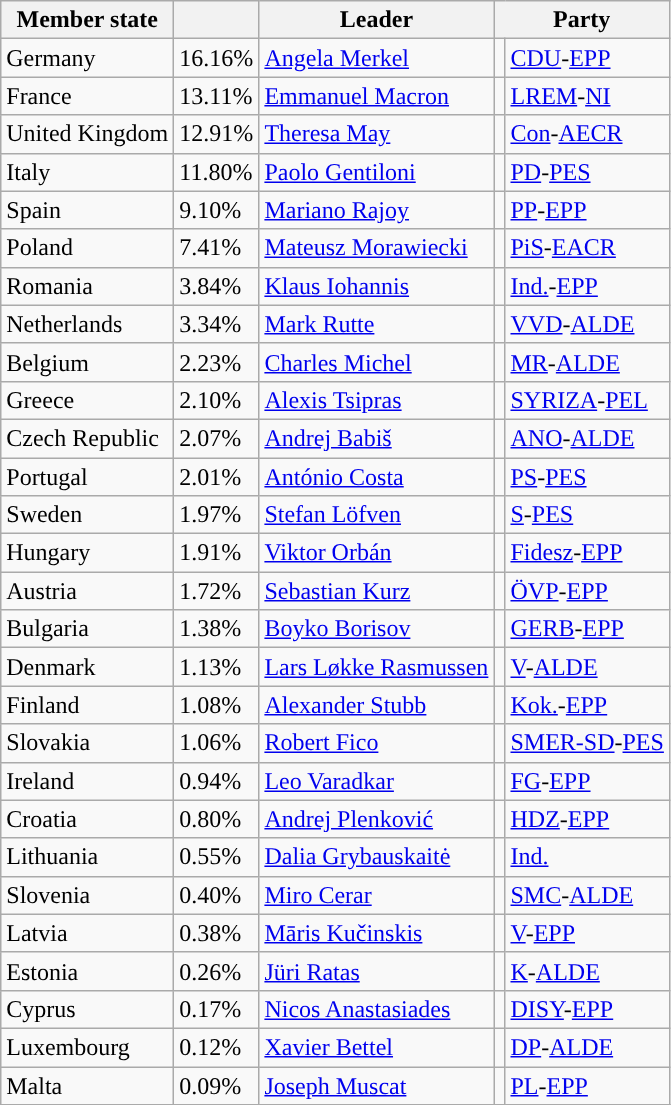<table class="wikitable">
<tr>
<th>Member state</th>
<th></th>
<th>Leader</th>
<th colspan=2>Party</th>
</tr>
<tr>
<td>Germany</td>
<td>16.16%</td>
<td><a href='#'>Angela Merkel</a></td>
<td style="background-color:"></td>
<td><a href='#'>CDU</a>-<a href='#'>EPP</a></td>
</tr>
<tr>
<td>France</td>
<td>13.11%</td>
<td><a href='#'>Emmanuel Macron</a></td>
<td style="background-color:"></td>
<td><a href='#'>LREM</a>-<a href='#'>NI</a></td>
</tr>
<tr>
<td>United Kingdom</td>
<td>12.91%</td>
<td><a href='#'>Theresa May</a></td>
<td style="background-color:"></td>
<td><a href='#'>Con</a>-<a href='#'>AECR</a></td>
</tr>
<tr>
<td>Italy</td>
<td>11.80%</td>
<td><a href='#'>Paolo Gentiloni</a></td>
<td style="background-color:"></td>
<td><a href='#'>PD</a>-<a href='#'>PES</a></td>
</tr>
<tr>
<td>Spain</td>
<td>9.10%</td>
<td><a href='#'>Mariano Rajoy</a></td>
<td style="background-color:"></td>
<td><a href='#'>PP</a>-<a href='#'>EPP</a></td>
</tr>
<tr>
<td>Poland</td>
<td>7.41%</td>
<td><a href='#'>Mateusz Morawiecki</a></td>
<td style="background-color:"></td>
<td><a href='#'>PiS</a>-<a href='#'>EACR</a></td>
</tr>
<tr>
<td>Romania</td>
<td>3.84%</td>
<td><a href='#'>Klaus Iohannis</a></td>
<td style="background-color:"></td>
<td><a href='#'>Ind.</a>-<a href='#'>EPP</a></td>
</tr>
<tr>
<td>Netherlands</td>
<td>3.34%</td>
<td><a href='#'>Mark Rutte</a></td>
<td style="background-color:"></td>
<td><a href='#'>VVD</a>-<a href='#'>ALDE</a></td>
</tr>
<tr>
<td>Belgium</td>
<td>2.23%</td>
<td><a href='#'>Charles Michel</a></td>
<td style="background-color:"></td>
<td><a href='#'>MR</a>-<a href='#'>ALDE</a></td>
</tr>
<tr>
<td>Greece</td>
<td>2.10%</td>
<td><a href='#'>Alexis Tsipras</a></td>
<td style="background-color:"></td>
<td><a href='#'>SYRIZA</a>-<a href='#'>PEL</a></td>
</tr>
<tr>
<td>Czech Republic</td>
<td>2.07%</td>
<td><a href='#'>Andrej Babiš</a></td>
<td style="background-color:"></td>
<td><a href='#'>ANO</a>-<a href='#'>ALDE</a></td>
</tr>
<tr>
<td>Portugal</td>
<td>2.01%</td>
<td><a href='#'>António Costa</a></td>
<td style="background-color:"></td>
<td><a href='#'>PS</a>-<a href='#'>PES</a></td>
</tr>
<tr>
<td>Sweden</td>
<td>1.97%</td>
<td><a href='#'>Stefan Löfven</a></td>
<td style="background-color:"></td>
<td><a href='#'>S</a>-<a href='#'>PES</a></td>
</tr>
<tr>
<td>Hungary</td>
<td>1.91%</td>
<td><a href='#'>Viktor Orbán</a></td>
<td style="background-color:"></td>
<td><a href='#'>Fidesz</a>-<a href='#'>EPP</a></td>
</tr>
<tr>
<td>Austria</td>
<td>1.72%</td>
<td><a href='#'>Sebastian Kurz</a></td>
<td style="background-color:"></td>
<td><a href='#'>ÖVP</a>-<a href='#'>EPP</a></td>
</tr>
<tr>
<td>Bulgaria</td>
<td>1.38%</td>
<td><a href='#'>Boyko Borisov</a></td>
<td style="background-color:"></td>
<td><a href='#'>GERB</a>-<a href='#'>EPP</a></td>
</tr>
<tr>
<td>Denmark</td>
<td>1.13%</td>
<td><a href='#'>Lars Løkke Rasmussen</a></td>
<td style="background-color:"></td>
<td><a href='#'>V</a>-<a href='#'>ALDE</a></td>
</tr>
<tr>
<td>Finland</td>
<td>1.08%</td>
<td><a href='#'>Alexander Stubb</a></td>
<td style="background-color:"></td>
<td><a href='#'>Kok.</a>-<a href='#'>EPP</a></td>
</tr>
<tr>
<td>Slovakia</td>
<td>1.06%</td>
<td><a href='#'>Robert Fico</a></td>
<td style="background-color:"></td>
<td><a href='#'>SMER-SD</a>-<a href='#'>PES</a></td>
</tr>
<tr>
<td>Ireland</td>
<td>0.94%</td>
<td><a href='#'>Leo Varadkar</a></td>
<td style="background-color:"></td>
<td><a href='#'>FG</a>-<a href='#'>EPP</a></td>
</tr>
<tr>
<td>Croatia</td>
<td>0.80%</td>
<td><a href='#'>Andrej Plenković</a></td>
<td style="background-color:"></td>
<td><a href='#'>HDZ</a>-<a href='#'>EPP</a></td>
</tr>
<tr>
<td>Lithuania</td>
<td>0.55%</td>
<td><a href='#'>Dalia Grybauskaitė</a></td>
<td style="background-color:"></td>
<td><a href='#'>Ind.</a></td>
</tr>
<tr>
<td>Slovenia</td>
<td>0.40%</td>
<td><a href='#'>Miro Cerar</a></td>
<td style="background-color:"></td>
<td><a href='#'>SMC</a>-<a href='#'>ALDE</a></td>
</tr>
<tr>
<td>Latvia</td>
<td>0.38%</td>
<td><a href='#'>Māris Kučinskis</a></td>
<td style="background-color:"></td>
<td><a href='#'>V</a>-<a href='#'>EPP</a></td>
</tr>
<tr>
<td>Estonia</td>
<td>0.26%</td>
<td><a href='#'>Jüri Ratas</a></td>
<td style="background-color:"></td>
<td><a href='#'>K</a>-<a href='#'>ALDE</a></td>
</tr>
<tr>
<td>Cyprus</td>
<td>0.17%</td>
<td><a href='#'>Nicos Anastasiades</a></td>
<td style="background-color:"></td>
<td><a href='#'>DISY</a>-<a href='#'>EPP</a></td>
</tr>
<tr>
<td>Luxembourg</td>
<td>0.12%</td>
<td><a href='#'>Xavier Bettel</a></td>
<td style="background-color:"></td>
<td><a href='#'>DP</a>-<a href='#'>ALDE</a></td>
</tr>
<tr>
<td>Malta</td>
<td>0.09%</td>
<td><a href='#'>Joseph Muscat</a></td>
<td style="background-color:"></td>
<td><a href='#'>PL</a>-<a href='#'>EPP</a></td>
</tr>
<tr>
</tr>
</table>
